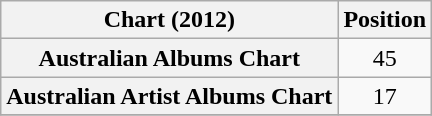<table class="wikitable sortable plainrowheaders" style="text-align:center">
<tr>
<th scope="col">Chart (2012)</th>
<th scope="col">Position</th>
</tr>
<tr>
<th scope="row">Australian Albums Chart</th>
<td>45</td>
</tr>
<tr>
<th scope="row">Australian Artist Albums Chart</th>
<td>17</td>
</tr>
<tr>
</tr>
</table>
